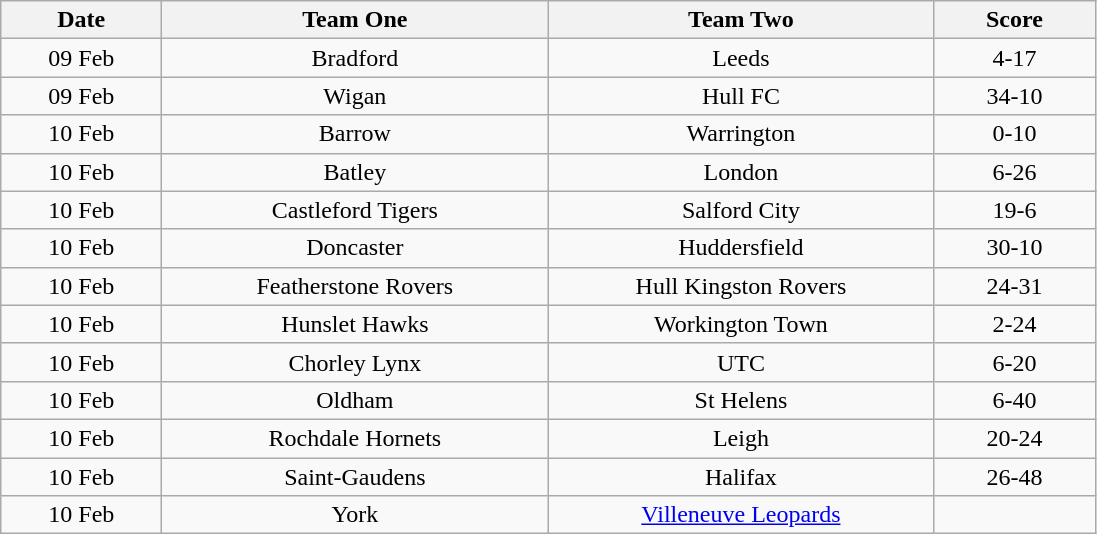<table class="wikitable" style="text-align: center">
<tr>
<th width=100>Date</th>
<th width=250>Team One</th>
<th width=250>Team Two</th>
<th width=100>Score</th>
</tr>
<tr>
<td>09 Feb</td>
<td>Bradford</td>
<td>Leeds</td>
<td>4-17</td>
</tr>
<tr>
<td>09 Feb</td>
<td>Wigan</td>
<td>Hull FC</td>
<td>34-10</td>
</tr>
<tr>
<td>10 Feb</td>
<td>Barrow</td>
<td>Warrington</td>
<td>0-10</td>
</tr>
<tr>
<td>10 Feb</td>
<td>Batley</td>
<td>London</td>
<td>6-26</td>
</tr>
<tr>
<td>10 Feb</td>
<td>Castleford Tigers</td>
<td>Salford City</td>
<td>19-6</td>
</tr>
<tr>
<td>10 Feb</td>
<td>Doncaster</td>
<td>Huddersfield</td>
<td>30-10</td>
</tr>
<tr>
<td>10 Feb</td>
<td>Featherstone Rovers</td>
<td>Hull Kingston Rovers</td>
<td>24-31</td>
</tr>
<tr>
<td>10 Feb</td>
<td>Hunslet Hawks</td>
<td>Workington Town</td>
<td>2-24</td>
</tr>
<tr>
<td>10 Feb</td>
<td>Chorley Lynx</td>
<td>UTC</td>
<td>6-20</td>
</tr>
<tr>
<td>10 Feb</td>
<td>Oldham</td>
<td>St Helens</td>
<td>6-40</td>
</tr>
<tr>
<td>10 Feb</td>
<td>Rochdale Hornets</td>
<td>Leigh</td>
<td>20-24</td>
</tr>
<tr>
<td>10 Feb</td>
<td>Saint-Gaudens</td>
<td>Halifax</td>
<td>26-48</td>
</tr>
<tr>
<td>10 Feb</td>
<td>York</td>
<td><a href='#'>Villeneuve Leopards</a></td>
<td></td>
</tr>
</table>
